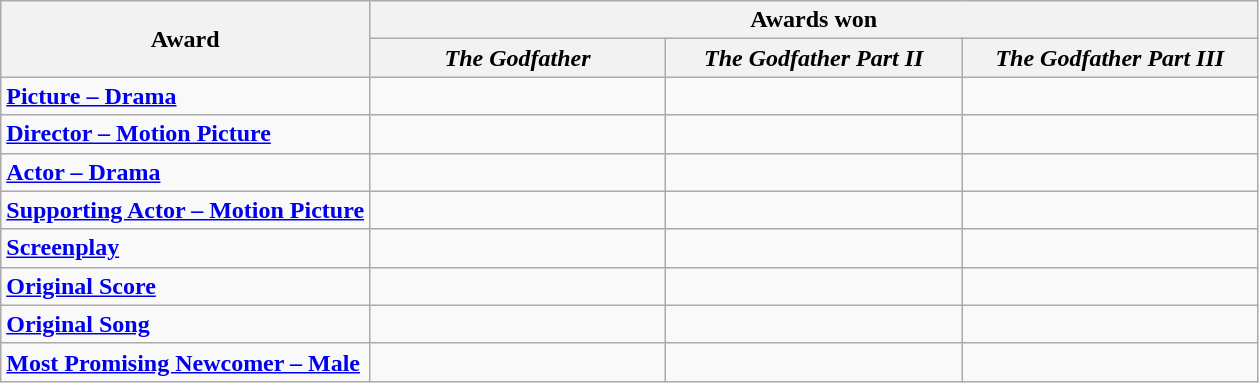<table class="wikitable" style="margin:left;">
<tr>
<th rowspan="2">Award</th>
<th colspan="3">Awards won</th>
</tr>
<tr>
<th style="width:190px;"><em>The Godfather</em></th>
<th style="width:190px;"><em>The Godfather Part II</em></th>
<th style="width:190px;"><em>The Godfather Part III</em></th>
</tr>
<tr>
<td><strong><a href='#'>Picture – Drama</a></strong></td>
<td></td>
<td></td>
<td></td>
</tr>
<tr>
<td><strong><a href='#'>Director – Motion Picture</a></strong></td>
<td></td>
<td></td>
<td></td>
</tr>
<tr>
<td><strong><a href='#'>Actor – Drama</a></strong></td>
<td></td>
<td></td>
<td></td>
</tr>
<tr>
<td><strong><a href='#'>Supporting Actor – Motion Picture</a></strong></td>
<td></td>
<td></td>
<td></td>
</tr>
<tr>
<td><strong><a href='#'>Screenplay</a></strong></td>
<td></td>
<td></td>
<td></td>
</tr>
<tr>
<td><strong><a href='#'>Original Score</a></strong></td>
<td></td>
<td></td>
<td></td>
</tr>
<tr>
<td><strong><a href='#'>Original Song</a></strong></td>
<td></td>
<td></td>
<td></td>
</tr>
<tr>
<td><strong><a href='#'>Most Promising Newcomer – Male</a></strong></td>
<td></td>
<td></td>
<td></td>
</tr>
</table>
